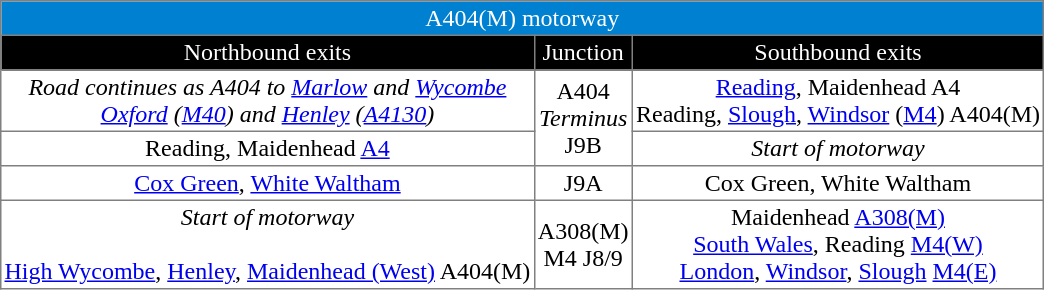<table border=1 cellpadding=2 style="margin-left:1em; margin-bottom: 1em; border-collapse: collapse; ">
<tr style="background:#0080d0; text-align:center; color:white; ">
<td colspan="3">A404(M) motorway</td>
</tr>
<tr style="background:#000; text-align:center; color:white;">
<td>Northbound exits</td>
<td>Junction</td>
<td>Southbound exits</td>
</tr>
<tr style="text-align:center;">
<td><em>Road continues as A404 to <a href='#'>Marlow</a> and <a href='#'>Wycombe</a> <br> <a href='#'>Oxford</a> (<a href='#'>M40</a>) and <a href='#'>Henley</a> (<a href='#'>A4130</a>)</em></td>
<td rowspan="2">A404 <br><em>Terminus</em> <br>J9B</td>
<td><a href='#'>Reading</a>, Maidenhead A4 <br> Reading, <a href='#'>Slough</a>, <a href='#'>Windsor</a> (<a href='#'>M4</a>) A404(M)</td>
</tr>
<tr style="text-align:center;">
<td>Reading, Maidenhead <a href='#'>A4</a></td>
<td><em>Start of motorway</em></td>
</tr>
<tr style="text-align:center;">
<td><a href='#'>Cox Green</a>, <a href='#'>White Waltham</a></td>
<td>J9A</td>
<td>Cox Green, White Waltham</td>
</tr>
<tr style="text-align:center;">
<td><em>Start of motorway</em> <br> <br> <a href='#'>High Wycombe</a>, <a href='#'>Henley</a>, <a href='#'>Maidenhead (West)</a> A404(M)</td>
<td>A308(M) <br> M4 J8/9</td>
<td>Maidenhead <a href='#'>A308(M)</a><br><a href='#'>South Wales</a>, Reading <a href='#'>M4(W)</a> <br><a href='#'>London</a>, <a href='#'>Windsor</a>, <a href='#'>Slough</a> <a href='#'>M4(E)</a></td>
</tr>
</table>
